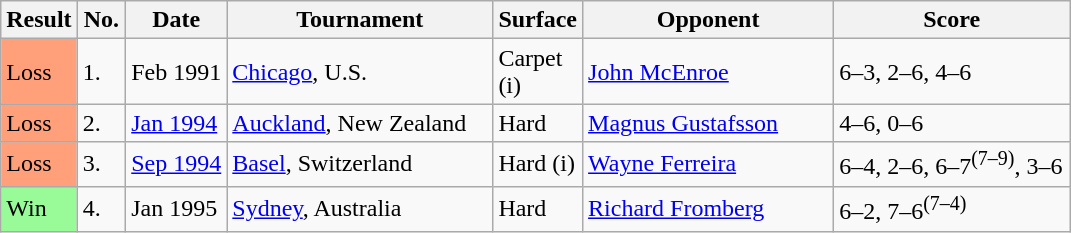<table class="sortable wikitable">
<tr>
<th style="width:40px">Result</th>
<th style="width:25px" class="unsortable">No.</th>
<th style="width:60px">Date</th>
<th style="width:170px">Tournament</th>
<th style="width:50px">Surface</th>
<th style="width:160px">Opponent</th>
<th style="width:150px" class="unsortable">Score</th>
</tr>
<tr>
<td style="background:#ffa07a;">Loss</td>
<td>1.</td>
<td>Feb 1991</td>
<td><a href='#'>Chicago</a>, U.S.</td>
<td>Carpet (i)</td>
<td> <a href='#'>John McEnroe</a></td>
<td>6–3, 2–6, 4–6</td>
</tr>
<tr>
<td style="background:#ffa07a;">Loss</td>
<td>2.</td>
<td><a href='#'>Jan 1994</a></td>
<td><a href='#'>Auckland</a>, New Zealand</td>
<td>Hard</td>
<td> <a href='#'>Magnus Gustafsson</a></td>
<td>4–6, 0–6</td>
</tr>
<tr>
<td style="background:#ffa07a;">Loss</td>
<td>3.</td>
<td><a href='#'>Sep 1994</a></td>
<td><a href='#'>Basel</a>, Switzerland</td>
<td>Hard (i)</td>
<td> <a href='#'>Wayne Ferreira</a></td>
<td>6–4, 2–6, 6–7<sup>(7–9)</sup>, 3–6</td>
</tr>
<tr>
<td style="background:#98fb98;">Win</td>
<td>4.</td>
<td>Jan 1995</td>
<td><a href='#'>Sydney</a>, Australia</td>
<td>Hard</td>
<td> <a href='#'>Richard Fromberg</a></td>
<td>6–2, 7–6<sup>(7–4)</sup></td>
</tr>
</table>
